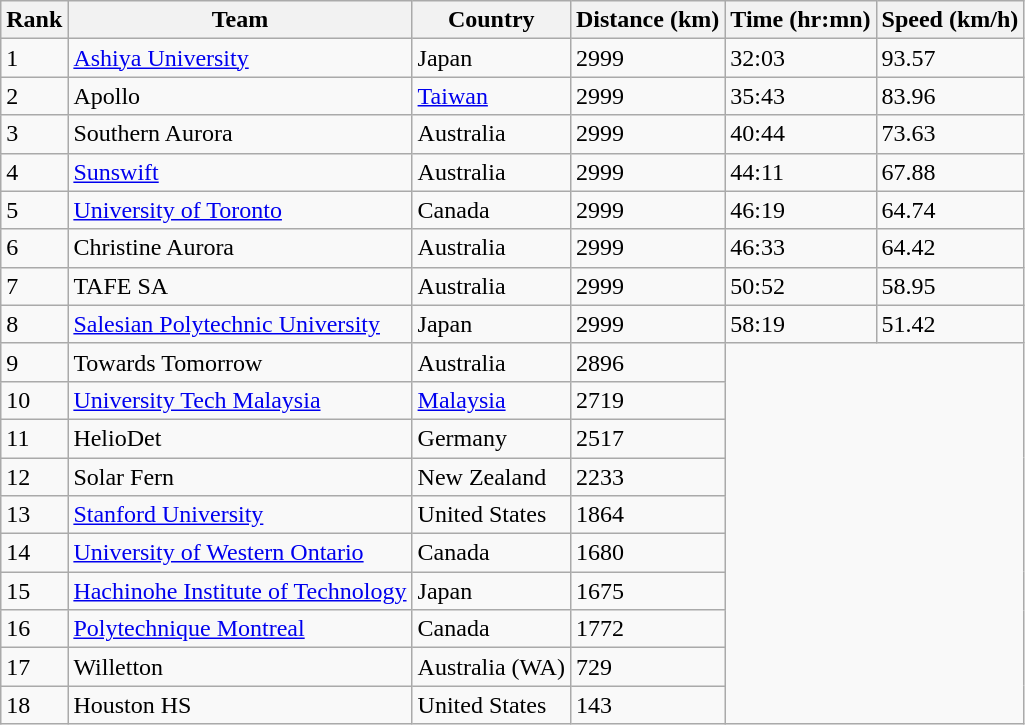<table class="wikitable">
<tr>
<th>Rank</th>
<th>Team</th>
<th>Country</th>
<th>Distance (km)</th>
<th>Time (hr:mn)</th>
<th>Speed (km/h)</th>
</tr>
<tr>
<td>1</td>
<td><a href='#'>Ashiya University</a></td>
<td>Japan</td>
<td>2999</td>
<td>32:03</td>
<td>93.57</td>
</tr>
<tr>
<td>2</td>
<td>Apollo</td>
<td><a href='#'>Taiwan</a></td>
<td>2999</td>
<td>35:43</td>
<td>83.96</td>
</tr>
<tr>
<td>3</td>
<td>Southern Aurora</td>
<td>Australia</td>
<td>2999</td>
<td>40:44</td>
<td>73.63</td>
</tr>
<tr>
<td>4</td>
<td><a href='#'>Sunswift</a></td>
<td>Australia</td>
<td>2999</td>
<td>44:11</td>
<td>67.88</td>
</tr>
<tr>
<td>5</td>
<td><a href='#'>University of Toronto</a></td>
<td>Canada</td>
<td>2999</td>
<td>46:19</td>
<td>64.74</td>
</tr>
<tr>
<td>6</td>
<td>Christine Aurora</td>
<td>Australia</td>
<td>2999</td>
<td>46:33</td>
<td>64.42</td>
</tr>
<tr>
<td>7</td>
<td>TAFE SA</td>
<td>Australia</td>
<td>2999</td>
<td>50:52</td>
<td>58.95</td>
</tr>
<tr>
<td>8</td>
<td><a href='#'>Salesian Polytechnic University</a></td>
<td>Japan</td>
<td>2999</td>
<td>58:19</td>
<td>51.42</td>
</tr>
<tr>
<td>9</td>
<td>Towards Tomorrow</td>
<td>Australia</td>
<td>2896</td>
</tr>
<tr>
<td>10</td>
<td><a href='#'>University Tech Malaysia</a></td>
<td><a href='#'>Malaysia</a></td>
<td>2719</td>
</tr>
<tr>
<td>11</td>
<td>HelioDet</td>
<td>Germany</td>
<td>2517</td>
</tr>
<tr>
<td>12</td>
<td>Solar Fern</td>
<td>New Zealand</td>
<td>2233</td>
</tr>
<tr>
<td>13</td>
<td><a href='#'>Stanford University</a></td>
<td>United States</td>
<td>1864</td>
</tr>
<tr>
<td>14</td>
<td><a href='#'>University of Western Ontario</a></td>
<td>Canada</td>
<td>1680</td>
</tr>
<tr>
<td>15</td>
<td><a href='#'>Hachinohe Institute of Technology</a></td>
<td>Japan</td>
<td>1675</td>
</tr>
<tr>
<td>16</td>
<td><a href='#'>Polytechnique Montreal</a></td>
<td>Canada</td>
<td>1772</td>
</tr>
<tr>
<td>17</td>
<td>Willetton</td>
<td>Australia (WA)</td>
<td>729</td>
</tr>
<tr>
<td>18</td>
<td>Houston HS</td>
<td>United States</td>
<td>143</td>
</tr>
</table>
